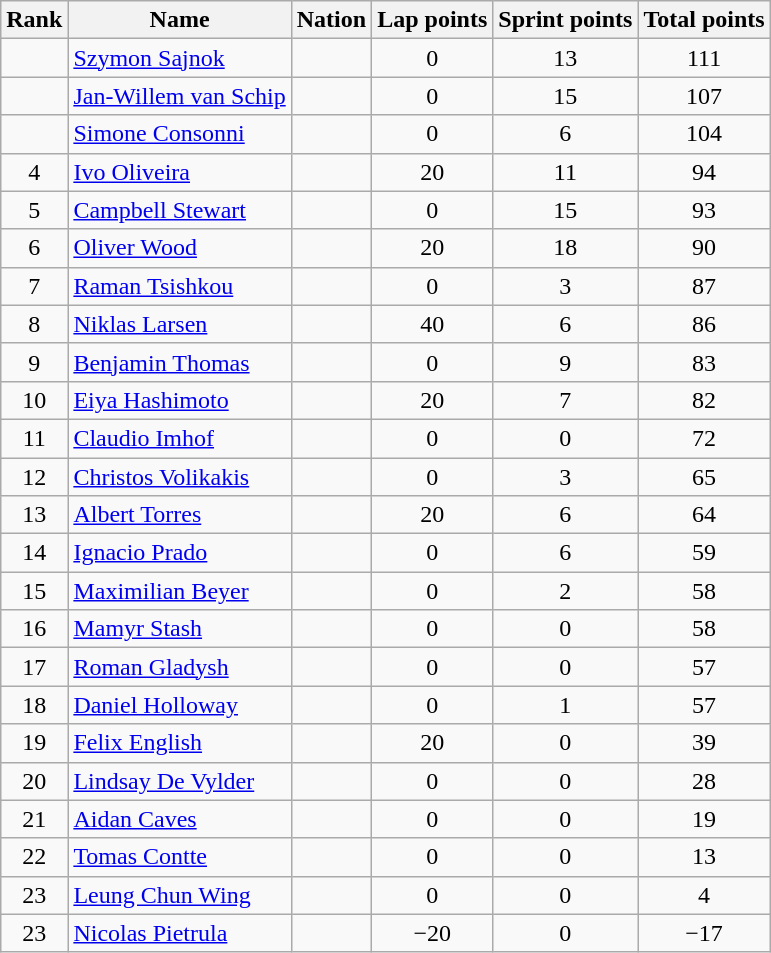<table class="wikitable sortable" style="text-align:center">
<tr>
<th>Rank</th>
<th>Name</th>
<th>Nation</th>
<th>Lap points</th>
<th>Sprint points</th>
<th>Total points</th>
</tr>
<tr>
<td></td>
<td align=left><a href='#'>Szymon Sajnok</a></td>
<td align=left></td>
<td>0</td>
<td>13</td>
<td>111</td>
</tr>
<tr>
<td></td>
<td align=left><a href='#'>Jan-Willem van Schip</a></td>
<td align=left></td>
<td>0</td>
<td>15</td>
<td>107</td>
</tr>
<tr>
<td></td>
<td align=left><a href='#'>Simone Consonni</a></td>
<td align=left></td>
<td>0</td>
<td>6</td>
<td>104</td>
</tr>
<tr>
<td>4</td>
<td align=left><a href='#'>Ivo Oliveira</a></td>
<td align=left></td>
<td>20</td>
<td>11</td>
<td>94</td>
</tr>
<tr>
<td>5</td>
<td align=left><a href='#'>Campbell Stewart</a></td>
<td align=left></td>
<td>0</td>
<td>15</td>
<td>93</td>
</tr>
<tr>
<td>6</td>
<td align=left><a href='#'>Oliver Wood</a></td>
<td align=left></td>
<td>20</td>
<td>18</td>
<td>90</td>
</tr>
<tr>
<td>7</td>
<td align=left><a href='#'>Raman Tsishkou</a></td>
<td align=left></td>
<td>0</td>
<td>3</td>
<td>87</td>
</tr>
<tr>
<td>8</td>
<td align=left><a href='#'>Niklas Larsen</a></td>
<td align=left></td>
<td>40</td>
<td>6</td>
<td>86</td>
</tr>
<tr>
<td>9</td>
<td align=left><a href='#'>Benjamin Thomas</a></td>
<td align=left></td>
<td>0</td>
<td>9</td>
<td>83</td>
</tr>
<tr>
<td>10</td>
<td align=left><a href='#'>Eiya Hashimoto</a></td>
<td align=left></td>
<td>20</td>
<td>7</td>
<td>82</td>
</tr>
<tr>
<td>11</td>
<td align=left><a href='#'>Claudio Imhof</a></td>
<td align=left></td>
<td>0</td>
<td>0</td>
<td>72</td>
</tr>
<tr>
<td>12</td>
<td align=left><a href='#'>Christos Volikakis</a></td>
<td align=left></td>
<td>0</td>
<td>3</td>
<td>65</td>
</tr>
<tr>
<td>13</td>
<td align=left><a href='#'>Albert Torres</a></td>
<td align=left></td>
<td>20</td>
<td>6</td>
<td>64</td>
</tr>
<tr>
<td>14</td>
<td align=left><a href='#'>Ignacio Prado</a></td>
<td align=left></td>
<td>0</td>
<td>6</td>
<td>59</td>
</tr>
<tr>
<td>15</td>
<td align=left><a href='#'>Maximilian Beyer</a></td>
<td align=left></td>
<td>0</td>
<td>2</td>
<td>58</td>
</tr>
<tr>
<td>16</td>
<td align=left><a href='#'>Mamyr Stash</a></td>
<td align=left></td>
<td>0</td>
<td>0</td>
<td>58</td>
</tr>
<tr>
<td>17</td>
<td align=left><a href='#'>Roman Gladysh</a></td>
<td align=left></td>
<td>0</td>
<td>0</td>
<td>57</td>
</tr>
<tr>
<td>18</td>
<td align=left><a href='#'>Daniel Holloway</a></td>
<td align=left></td>
<td>0</td>
<td>1</td>
<td>57</td>
</tr>
<tr>
<td>19</td>
<td align=left><a href='#'>Felix English</a></td>
<td align=left></td>
<td>20</td>
<td>0</td>
<td>39</td>
</tr>
<tr>
<td>20</td>
<td align=left><a href='#'>Lindsay De Vylder</a></td>
<td align=left></td>
<td>0</td>
<td>0</td>
<td>28</td>
</tr>
<tr>
<td>21</td>
<td align=left><a href='#'>Aidan Caves</a></td>
<td align=left></td>
<td>0</td>
<td>0</td>
<td>19</td>
</tr>
<tr>
<td>22</td>
<td align=left><a href='#'>Tomas Contte</a></td>
<td align=left></td>
<td>0</td>
<td>0</td>
<td>13</td>
</tr>
<tr>
<td>23</td>
<td align=left><a href='#'>Leung Chun Wing</a></td>
<td align=left></td>
<td>0</td>
<td>0</td>
<td>4</td>
</tr>
<tr>
<td>23</td>
<td align=left><a href='#'>Nicolas Pietrula</a></td>
<td align=left></td>
<td>−20</td>
<td>0</td>
<td>−17</td>
</tr>
</table>
